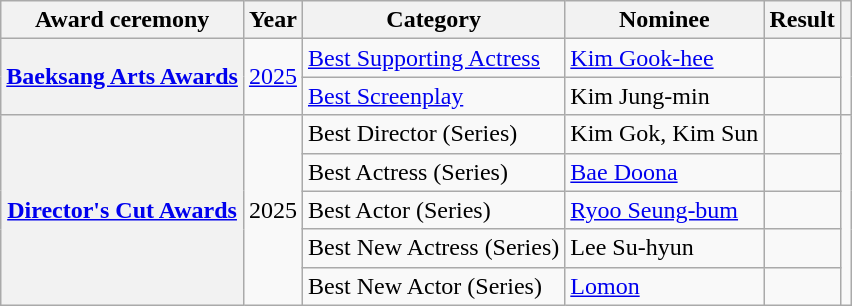<table class="wikitable plainrowheaders sortable">
<tr>
<th scope="col">Award ceremony</th>
<th scope="col">Year</th>
<th scope="col">Category</th>
<th scope="col">Nominee</th>
<th scope="col">Result</th>
<th scope="col" class="unsortable"></th>
</tr>
<tr>
<th scope="row" rowspan="2"><a href='#'>Baeksang Arts Awards</a></th>
<td rowspan="2" style="text-align:center"><a href='#'>2025</a></td>
<td><a href='#'>Best Supporting Actress</a></td>
<td><a href='#'>Kim Gook-hee</a></td>
<td></td>
<td rowspan="2" style="text-align:center"></td>
</tr>
<tr>
<td><a href='#'>Best Screenplay</a></td>
<td>Kim Jung-min</td>
<td></td>
</tr>
<tr>
<th scope="row" rowspan="5"><a href='#'>Director's Cut Awards</a></th>
<td rowspan="5" style="text-align:center">2025</td>
<td>Best Director (Series)</td>
<td>Kim Gok, Kim Sun</td>
<td></td>
<td rowspan="5" style="text-align:center"></td>
</tr>
<tr>
<td>Best Actress (Series)</td>
<td><a href='#'>Bae Doona</a></td>
<td></td>
</tr>
<tr>
<td>Best Actor (Series)</td>
<td><a href='#'>Ryoo Seung-bum</a></td>
<td></td>
</tr>
<tr>
<td>Best New Actress (Series)</td>
<td>Lee Su-hyun</td>
<td></td>
</tr>
<tr>
<td>Best New Actor (Series)</td>
<td><a href='#'>Lomon</a></td>
<td></td>
</tr>
</table>
